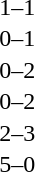<table cellspacing=1 width=70%>
<tr>
<th width=25%></th>
<th width=30%></th>
<th width=15%></th>
<th width=30%></th>
</tr>
<tr>
<td></td>
<td align=right></td>
<td align=center>1–1</td>
<td></td>
</tr>
<tr>
<td></td>
<td align=right></td>
<td align=center>0–1</td>
<td></td>
</tr>
<tr>
<td></td>
<td align=right></td>
<td align=center>0–2</td>
<td></td>
</tr>
<tr>
<td></td>
<td align=right></td>
<td align=center>0–2</td>
<td></td>
</tr>
<tr>
<td></td>
<td align=right></td>
<td align=center>2–3</td>
<td></td>
</tr>
<tr>
<td></td>
<td align=right></td>
<td align=center>5–0</td>
<td></td>
</tr>
</table>
